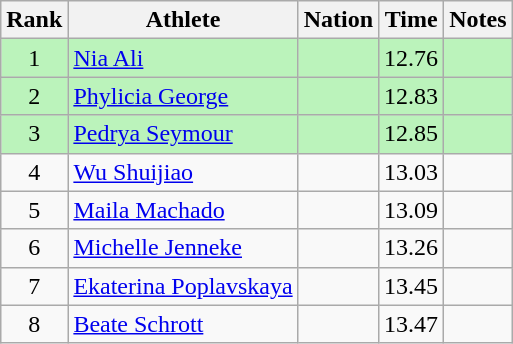<table class="wikitable sortable" style="text-align:center">
<tr>
<th>Rank</th>
<th>Athlete</th>
<th>Nation</th>
<th>Time</th>
<th>Notes</th>
</tr>
<tr bgcolor=bbf3bb>
<td>1</td>
<td align=left><a href='#'>Nia Ali</a></td>
<td align=left></td>
<td>12.76</td>
<td></td>
</tr>
<tr bgcolor=bbf3bb>
<td>2</td>
<td align=left><a href='#'>Phylicia George</a></td>
<td align=left></td>
<td>12.83</td>
<td></td>
</tr>
<tr bgcolor=bbf3bb>
<td>3</td>
<td align=left><a href='#'>Pedrya Seymour</a></td>
<td align=left></td>
<td>12.85</td>
<td></td>
</tr>
<tr>
<td>4</td>
<td align=left><a href='#'>Wu Shuijiao</a></td>
<td align=left></td>
<td>13.03</td>
<td></td>
</tr>
<tr>
<td>5</td>
<td align=left><a href='#'>Maila Machado</a></td>
<td align=left></td>
<td>13.09</td>
<td></td>
</tr>
<tr>
<td>6</td>
<td align=left><a href='#'>Michelle Jenneke</a></td>
<td align=left></td>
<td>13.26</td>
<td></td>
</tr>
<tr>
<td>7</td>
<td align=left><a href='#'>Ekaterina Poplavskaya</a></td>
<td align=left></td>
<td>13.45</td>
<td></td>
</tr>
<tr>
<td>8</td>
<td align=left><a href='#'>Beate Schrott</a></td>
<td align=left></td>
<td>13.47</td>
<td></td>
</tr>
</table>
